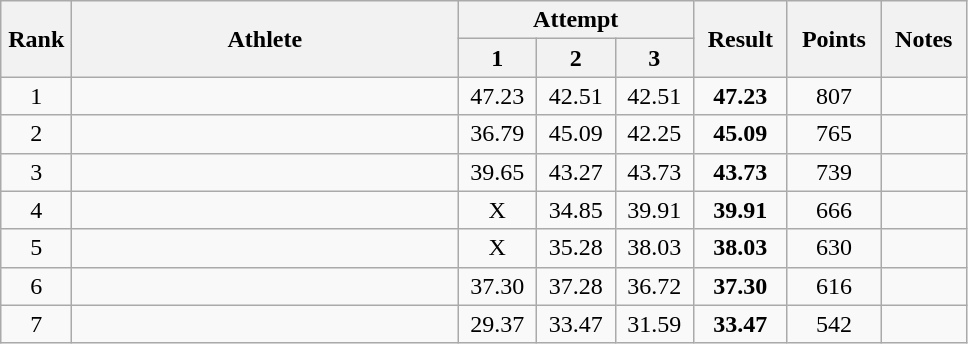<table class="wikitable" style="text-align:center">
<tr>
<th rowspan=2 width=40>Rank</th>
<th rowspan=2 width=250>Athlete</th>
<th colspan=3>Attempt</th>
<th rowspan=2 width=55>Result</th>
<th rowspan=2 width=55>Points</th>
<th rowspan=2 width=50>Notes</th>
</tr>
<tr>
<th width=45>1</th>
<th width=45>2</th>
<th width=45>3</th>
</tr>
<tr>
<td>1</td>
<td align=left></td>
<td>47.23</td>
<td>42.51</td>
<td>42.51</td>
<td><strong>47.23</strong></td>
<td>807</td>
<td></td>
</tr>
<tr>
<td>2</td>
<td align=left></td>
<td>36.79</td>
<td>45.09</td>
<td>42.25</td>
<td><strong>45.09</strong></td>
<td>765</td>
<td></td>
</tr>
<tr>
<td>3</td>
<td align=left></td>
<td>39.65</td>
<td>43.27</td>
<td>43.73</td>
<td><strong>43.73</strong></td>
<td>739</td>
<td></td>
</tr>
<tr>
<td>4</td>
<td align=left></td>
<td>X</td>
<td>34.85</td>
<td>39.91</td>
<td><strong>39.91</strong></td>
<td>666</td>
<td></td>
</tr>
<tr>
<td>5</td>
<td align=left></td>
<td>X</td>
<td>35.28</td>
<td>38.03</td>
<td><strong>38.03</strong></td>
<td>630</td>
<td></td>
</tr>
<tr>
<td>6</td>
<td align=left></td>
<td>37.30</td>
<td>37.28</td>
<td>36.72</td>
<td><strong>37.30</strong></td>
<td>616</td>
<td></td>
</tr>
<tr>
<td>7</td>
<td align=left></td>
<td>29.37</td>
<td>33.47</td>
<td>31.59</td>
<td><strong>33.47</strong></td>
<td>542</td>
<td></td>
</tr>
</table>
